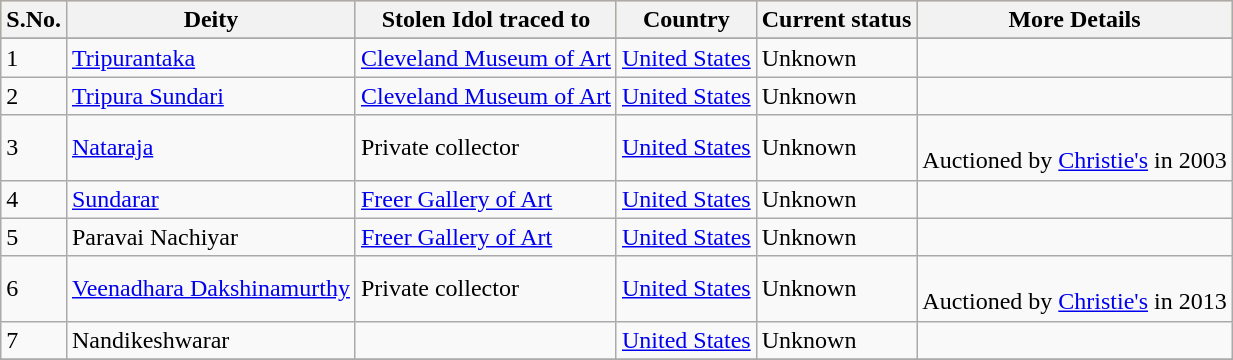<table class="wikitable" sortable>
<tr style="background:#FFC569">
<th scope="col">S.No.</th>
<th scope="col">Deity</th>
<th scope="col">Stolen Idol traced to</th>
<th scope="col">Country</th>
<th scope="col">Current status</th>
<th scope="col">More Details</th>
</tr>
<tr align="center">
</tr>
<tr style="background:#ffe;">
</tr>
<tr>
<td>1</td>
<td><a href='#'>Tripurantaka</a></td>
<td><a href='#'>Cleveland Museum of Art</a></td>
<td><a href='#'>United States</a></td>
<td>Unknown</td>
<td></td>
</tr>
<tr>
<td>2</td>
<td><a href='#'>Tripura Sundari</a></td>
<td><a href='#'>Cleveland Museum of Art</a></td>
<td><a href='#'>United States</a></td>
<td>Unknown</td>
<td></td>
</tr>
<tr>
<td>3</td>
<td><a href='#'>Nataraja</a></td>
<td>Private collector</td>
<td><a href='#'>United States</a></td>
<td>Unknown</td>
<td><br>Auctioned by <a href='#'>Christie's</a> in 2003</td>
</tr>
<tr>
<td>4</td>
<td><a href='#'>Sundarar</a></td>
<td><a href='#'>Freer Gallery of Art</a></td>
<td><a href='#'>United States</a></td>
<td>Unknown</td>
<td></td>
</tr>
<tr>
<td>5</td>
<td>Paravai Nachiyar</td>
<td><a href='#'>Freer Gallery of Art</a></td>
<td><a href='#'>United States</a></td>
<td>Unknown</td>
<td></td>
</tr>
<tr>
<td>6</td>
<td><a href='#'>Veenadhara Dakshinamurthy</a></td>
<td>Private collector</td>
<td><a href='#'>United States</a></td>
<td>Unknown</td>
<td><br>Auctioned by <a href='#'>Christie's</a> in 2013</td>
</tr>
<tr>
<td>7</td>
<td>Nandikeshwarar</td>
<td></td>
<td><a href='#'>United States</a></td>
<td>Unknown</td>
<td></td>
</tr>
<tr>
</tr>
</table>
